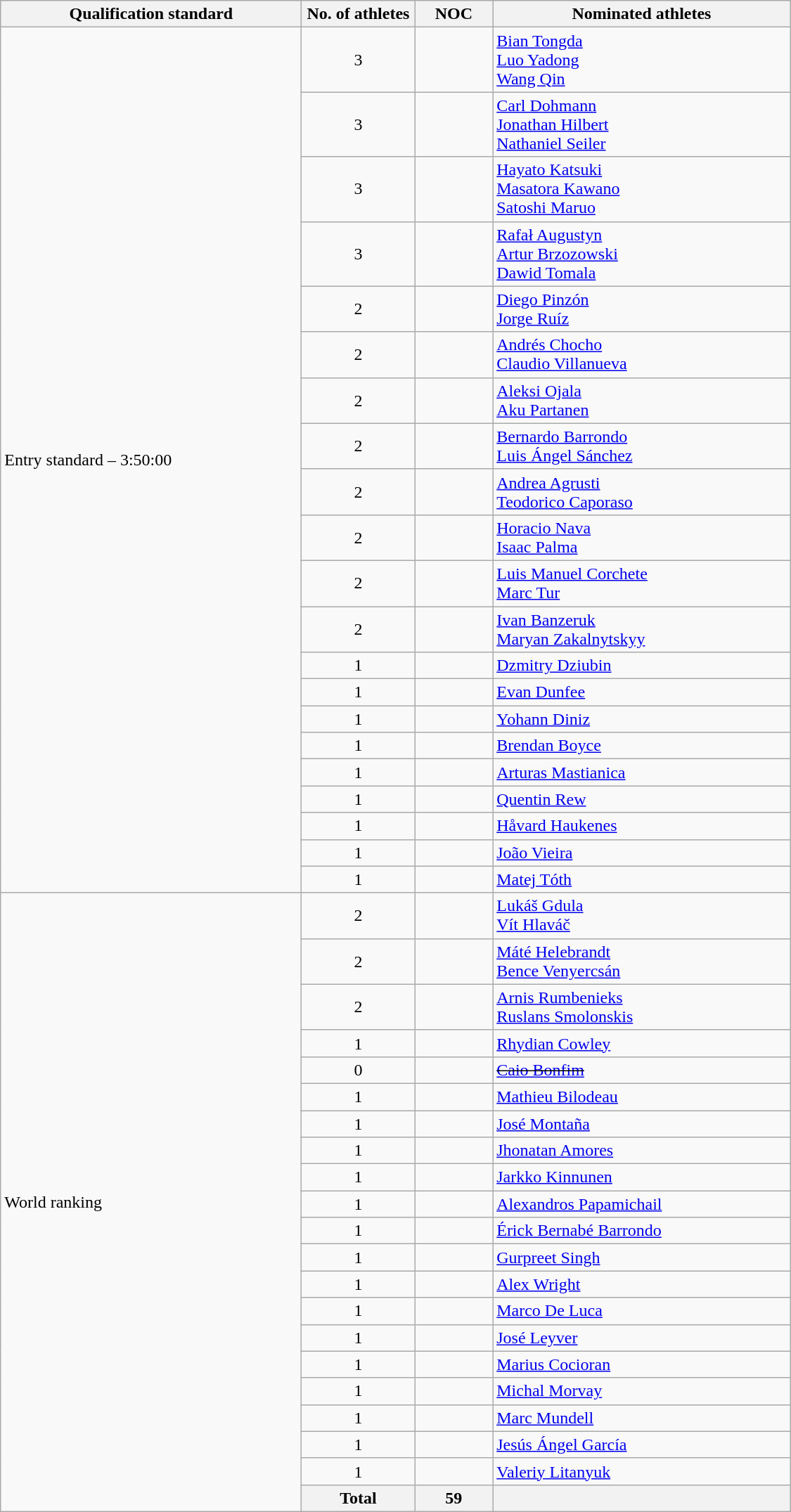<table class="wikitable" style="text-align:left; width:750px;">
<tr>
<th>Qualification standard</th>
<th width=100>No. of athletes</th>
<th>NOC</th>
<th>Nominated athletes</th>
</tr>
<tr>
<td rowspan=21>Entry standard – 3:50:00</td>
<td align=center>3</td>
<td></td>
<td><a href='#'>Bian Tongda</a><br><a href='#'>Luo Yadong</a><br><a href='#'>Wang Qin</a></td>
</tr>
<tr>
<td align=center>3</td>
<td></td>
<td><a href='#'>Carl Dohmann</a><br><a href='#'>Jonathan Hilbert</a><br><a href='#'>Nathaniel Seiler</a></td>
</tr>
<tr>
<td align=center>3</td>
<td></td>
<td><a href='#'>Hayato Katsuki</a><br><a href='#'>Masatora Kawano</a><br><a href='#'>Satoshi Maruo</a></td>
</tr>
<tr>
<td align="center">3</td>
<td></td>
<td><a href='#'>Rafał Augustyn</a><br><a href='#'>Artur Brzozowski</a><br><a href='#'>Dawid Tomala</a></td>
</tr>
<tr>
<td align=center>2</td>
<td></td>
<td><a href='#'>Diego Pinzón</a><br><a href='#'>Jorge Ruíz</a></td>
</tr>
<tr>
<td align=center>2</td>
<td></td>
<td><a href='#'>Andrés Chocho</a><br><a href='#'>Claudio Villanueva</a></td>
</tr>
<tr>
<td align=center>2</td>
<td></td>
<td><a href='#'>Aleksi Ojala</a><br><a href='#'>Aku Partanen</a></td>
</tr>
<tr>
<td align="center">2</td>
<td></td>
<td><a href='#'>Bernardo Barrondo</a><br><a href='#'>Luis Ángel Sánchez</a></td>
</tr>
<tr>
<td align=center>2</td>
<td></td>
<td><a href='#'>Andrea Agrusti</a><br><a href='#'>Teodorico Caporaso</a></td>
</tr>
<tr>
<td align="center">2</td>
<td></td>
<td><a href='#'>Horacio Nava</a><br><a href='#'>Isaac Palma</a></td>
</tr>
<tr>
<td align=center>2</td>
<td></td>
<td><a href='#'>Luis Manuel Corchete</a><br><a href='#'>Marc Tur</a></td>
</tr>
<tr>
<td align=center>2</td>
<td></td>
<td><a href='#'>Ivan Banzeruk</a><br><a href='#'>Maryan Zakalnytskyy</a></td>
</tr>
<tr>
<td align="center">1</td>
<td></td>
<td><a href='#'>Dzmitry Dziubin</a></td>
</tr>
<tr>
<td align="center">1</td>
<td></td>
<td><a href='#'>Evan Dunfee</a></td>
</tr>
<tr>
<td align=center>1</td>
<td></td>
<td><a href='#'>Yohann Diniz</a></td>
</tr>
<tr>
<td align=center>1</td>
<td></td>
<td><a href='#'>Brendan Boyce</a></td>
</tr>
<tr>
<td align=center>1</td>
<td></td>
<td><a href='#'>Arturas Mastianica</a></td>
</tr>
<tr>
<td align=center>1</td>
<td></td>
<td><a href='#'>Quentin Rew</a></td>
</tr>
<tr>
<td align=center>1</td>
<td></td>
<td><a href='#'>Håvard Haukenes</a></td>
</tr>
<tr>
<td align=center>1</td>
<td></td>
<td><a href='#'>João Vieira</a></td>
</tr>
<tr>
<td align=center>1</td>
<td></td>
<td><a href='#'>Matej Tóth</a></td>
</tr>
<tr>
<td rowspan=21>World ranking</td>
<td align=center>2</td>
<td></td>
<td><a href='#'>Lukáš Gdula</a><br><a href='#'>Vít Hlaváč</a></td>
</tr>
<tr>
<td align=center>2</td>
<td></td>
<td><a href='#'>Máté Helebrandt</a><br><a href='#'>Bence Venyercsán</a></td>
</tr>
<tr>
<td align=center>2</td>
<td></td>
<td><a href='#'>Arnis Rumbenieks</a><br><a href='#'>Ruslans Smolonskis</a></td>
</tr>
<tr>
<td align=center>1</td>
<td></td>
<td><a href='#'>Rhydian Cowley</a></td>
</tr>
<tr>
<td align=center>0</td>
<td></td>
<td><s><a href='#'>Caio Bonfim</a></s></td>
</tr>
<tr>
<td align="center">1</td>
<td></td>
<td><a href='#'>Mathieu Bilodeau</a></td>
</tr>
<tr>
<td align=center>1</td>
<td></td>
<td><a href='#'>José Montaña</a></td>
</tr>
<tr>
<td align=center>1</td>
<td></td>
<td><a href='#'>Jhonatan Amores</a></td>
</tr>
<tr>
<td align=center>1</td>
<td></td>
<td><a href='#'>Jarkko Kinnunen</a></td>
</tr>
<tr>
<td align=center>1</td>
<td></td>
<td><a href='#'>Alexandros Papamichail</a></td>
</tr>
<tr>
<td align="center">1</td>
<td></td>
<td><a href='#'>Érick Bernabé Barrondo</a></td>
</tr>
<tr>
<td align=center>1</td>
<td></td>
<td><a href='#'>Gurpreet Singh</a></td>
</tr>
<tr>
<td align=center>1</td>
<td></td>
<td><a href='#'>Alex Wright</a></td>
</tr>
<tr>
<td align=center>1</td>
<td></td>
<td><a href='#'>Marco De Luca</a></td>
</tr>
<tr>
<td align="center">1</td>
<td></td>
<td><a href='#'>José Leyver</a></td>
</tr>
<tr>
<td align=center>1</td>
<td></td>
<td><a href='#'>Marius Cocioran</a></td>
</tr>
<tr>
<td align=center>1</td>
<td></td>
<td><a href='#'>Michal Morvay</a></td>
</tr>
<tr>
<td align=center>1</td>
<td></td>
<td><a href='#'>Marc Mundell</a></td>
</tr>
<tr>
<td align=center>1</td>
<td></td>
<td><a href='#'>Jesús Ángel García</a></td>
</tr>
<tr>
<td align=center>1</td>
<td></td>
<td><a href='#'>Valeriy Litanyuk</a></td>
</tr>
<tr>
<th>Total</th>
<th>59</th>
<th colspan=2></th>
</tr>
</table>
